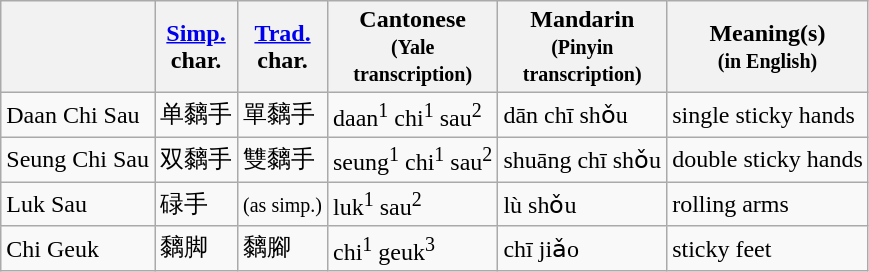<table class="wikitable">
<tr>
<th></th>
<th><a href='#'>Simp.</a><br>char.</th>
<th><a href='#'>Trad.</a><br>char.</th>
<th>Cantonese <br><small>(Yale<br>transcription)</small></th>
<th>Mandarin <br><small>(Pinyin<br>transcription)</small></th>
<th>Meaning(s) <br><small>(in English)</small></th>
</tr>
<tr>
<td>Daan Chi Sau</td>
<td>单黐手</td>
<td>單黐手</td>
<td>daan<sup>1</sup> chi<sup>1</sup> sau<sup>2</sup></td>
<td>dān chī shǒu</td>
<td>single sticky hands</td>
</tr>
<tr>
<td>Seung Chi Sau</td>
<td>双黐手</td>
<td>雙黐手</td>
<td>seung<sup>1</sup> chi<sup>1</sup> sau<sup>2</sup></td>
<td>shuāng chī shǒu</td>
<td>double sticky hands</td>
</tr>
<tr>
<td>Luk Sau</td>
<td>碌手</td>
<td><small>(as simp.)</small></td>
<td>luk<sup>1</sup> sau<sup>2</sup></td>
<td>lù shǒu</td>
<td>rolling arms</td>
</tr>
<tr>
<td>Chi Geuk</td>
<td>黐脚</td>
<td>黐腳</td>
<td>chi<sup>1</sup> geuk<sup>3</sup></td>
<td>chī jiǎo</td>
<td>sticky feet</td>
</tr>
</table>
